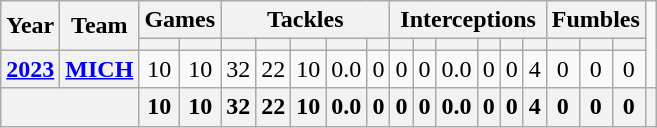<table class="wikitable" style="text-align:center;">
<tr>
<th rowspan="2">Year</th>
<th rowspan="2">Team</th>
<th colspan="2">Games</th>
<th colspan="5">Tackles</th>
<th colspan="6">Interceptions</th>
<th colspan="3">Fumbles</th>
</tr>
<tr>
<th></th>
<th></th>
<th></th>
<th></th>
<th></th>
<th></th>
<th></th>
<th></th>
<th></th>
<th></th>
<th></th>
<th></th>
<th></th>
<th></th>
<th></th>
<th></th>
</tr>
<tr>
<th><a href='#'>2023</a></th>
<th><a href='#'>MICH</a></th>
<td>10</td>
<td>10</td>
<td>32</td>
<td>22</td>
<td>10</td>
<td>0.0</td>
<td>0</td>
<td>0</td>
<td>0</td>
<td>0.0</td>
<td>0</td>
<td>0</td>
<td>4</td>
<td>0</td>
<td>0</td>
<td>0</td>
</tr>
<tr>
<th colspan="2"></th>
<th>10</th>
<th>10</th>
<th>32</th>
<th>22</th>
<th>10</th>
<th>0.0</th>
<th>0</th>
<th>0</th>
<th>0</th>
<th>0.0</th>
<th>0</th>
<th>0</th>
<th>4</th>
<th>0</th>
<th>0</th>
<th>0</th>
<th></th>
</tr>
</table>
